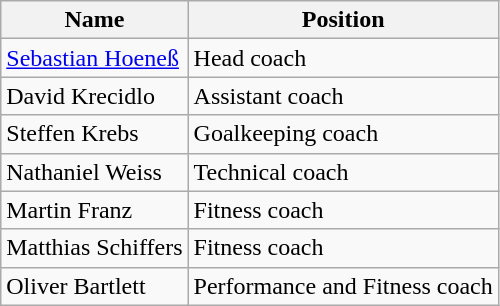<table class="wikitable">
<tr>
<th>Name</th>
<th>Position</th>
</tr>
<tr>
<td> <a href='#'>Sebastian Hoeneß</a></td>
<td>Head coach</td>
</tr>
<tr>
<td> David Krecidlo</td>
<td>Assistant coach</td>
</tr>
<tr>
<td> Steffen Krebs</td>
<td>Goalkeeping coach</td>
</tr>
<tr>
<td> Nathaniel Weiss</td>
<td>Technical coach</td>
</tr>
<tr>
<td> Martin Franz</td>
<td>Fitness coach</td>
</tr>
<tr>
<td> Matthias Schiffers</td>
<td>Fitness coach</td>
</tr>
<tr>
<td> Oliver Bartlett</td>
<td>Performance and Fitness coach</td>
</tr>
</table>
